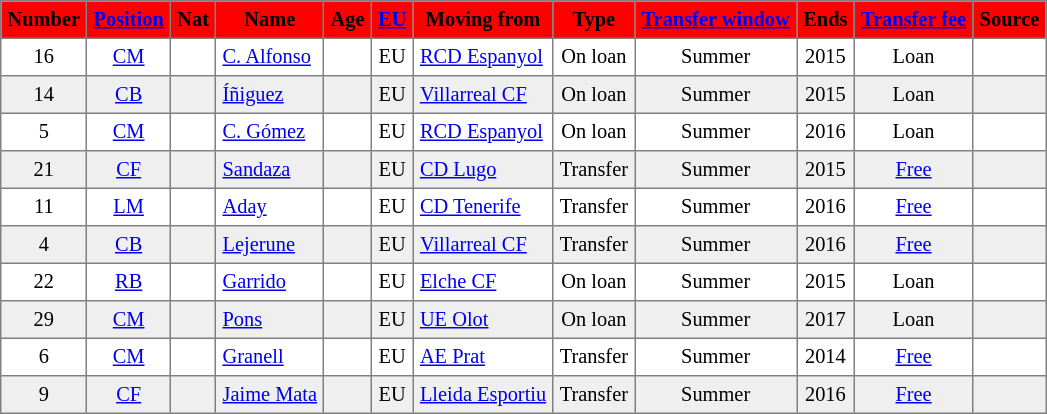<table cellpadding="4" cellspacing="0" border="1" style="text-align: center; font-size: 85%; border: gray solid 1px; border-collapse: collapse;">
<tr align="center" bgcolor="#FF0000">
<th>Number</th>
<th><a href='#'>Position</a></th>
<th>Nat</th>
<th>Name</th>
<th>Age</th>
<th><a href='#'>EU</a></th>
<th>Moving from</th>
<th>Type</th>
<th><a href='#'>Transfer window</a></th>
<th>Ends</th>
<th><a href='#'>Transfer fee</a></th>
<th>Source</th>
</tr>
<tr>
<td>16</td>
<td><a href='#'>CM</a></td>
<td></td>
<td align="Left"><a href='#'>C. Alfonso</a></td>
<td></td>
<td>EU</td>
<td align="Left"><a href='#'>RCD Espanyol</a></td>
<td>On loan</td>
<td>Summer</td>
<td>2015</td>
<td>Loan</td>
<td></td>
</tr>
<tr bgcolor="#EFEFEF">
<td>14</td>
<td><a href='#'>CB</a></td>
<td></td>
<td align="Left"><a href='#'>Íñiguez</a></td>
<td></td>
<td>EU</td>
<td align="Left"><a href='#'>Villarreal CF</a></td>
<td>On loan</td>
<td>Summer</td>
<td>2015</td>
<td>Loan</td>
<td></td>
</tr>
<tr>
<td>5</td>
<td><a href='#'>CM</a></td>
<td></td>
<td align="Left"><a href='#'>C. Gómez</a></td>
<td></td>
<td>EU</td>
<td align="Left"><a href='#'>RCD Espanyol</a></td>
<td>On loan</td>
<td>Summer</td>
<td>2016</td>
<td>Loan</td>
<td></td>
</tr>
<tr bgcolor="#EFEFEF">
<td>21</td>
<td><a href='#'>CF</a></td>
<td></td>
<td align="Left"><a href='#'>Sandaza</a></td>
<td></td>
<td>EU</td>
<td align="Left"><a href='#'>CD Lugo</a></td>
<td>Transfer</td>
<td>Summer</td>
<td>2015</td>
<td><a href='#'>Free</a></td>
<td></td>
</tr>
<tr>
<td>11</td>
<td><a href='#'>LM</a></td>
<td></td>
<td align="Left"><a href='#'>Aday</a></td>
<td></td>
<td>EU</td>
<td align="Left"><a href='#'>CD Tenerife</a></td>
<td>Transfer</td>
<td>Summer</td>
<td>2016</td>
<td><a href='#'>Free</a></td>
<td></td>
</tr>
<tr bgcolor="#EFEFEF">
<td>4</td>
<td><a href='#'>CB</a></td>
<td></td>
<td align="Left"><a href='#'>Lejerune</a></td>
<td></td>
<td>EU</td>
<td align="Left"><a href='#'>Villarreal CF</a></td>
<td>Transfer</td>
<td>Summer</td>
<td>2016</td>
<td><a href='#'>Free</a></td>
<td></td>
</tr>
<tr>
<td>22</td>
<td><a href='#'>RB</a></td>
<td></td>
<td align="Left"><a href='#'>Garrido</a></td>
<td></td>
<td>EU</td>
<td align="Left"><a href='#'>Elche CF</a></td>
<td>On loan</td>
<td>Summer</td>
<td>2015</td>
<td>Loan</td>
<td></td>
</tr>
<tr bgcolor="#EFEFEF">
<td>29</td>
<td><a href='#'>CM</a></td>
<td></td>
<td align="Left"><a href='#'>Pons</a></td>
<td></td>
<td>EU</td>
<td align="Left"><a href='#'>UE Olot</a></td>
<td>On loan</td>
<td>Summer</td>
<td>2017</td>
<td>Loan</td>
<td></td>
</tr>
<tr>
<td>6</td>
<td><a href='#'>CM</a></td>
<td></td>
<td align="Left"><a href='#'>Granell</a></td>
<td></td>
<td>EU</td>
<td align="Left"><a href='#'>AE Prat</a></td>
<td>Transfer</td>
<td>Summer</td>
<td>2014</td>
<td><a href='#'>Free</a></td>
<td></td>
</tr>
<tr bgcolor="#EFEFEF">
<td>9</td>
<td><a href='#'>CF</a></td>
<td></td>
<td align="Left"><a href='#'>Jaime Mata</a></td>
<td></td>
<td>EU</td>
<td align="Left"><a href='#'>Lleida Esportiu</a></td>
<td>Transfer</td>
<td>Summer</td>
<td>2016</td>
<td><a href='#'>Free</a></td>
<td></td>
</tr>
</table>
